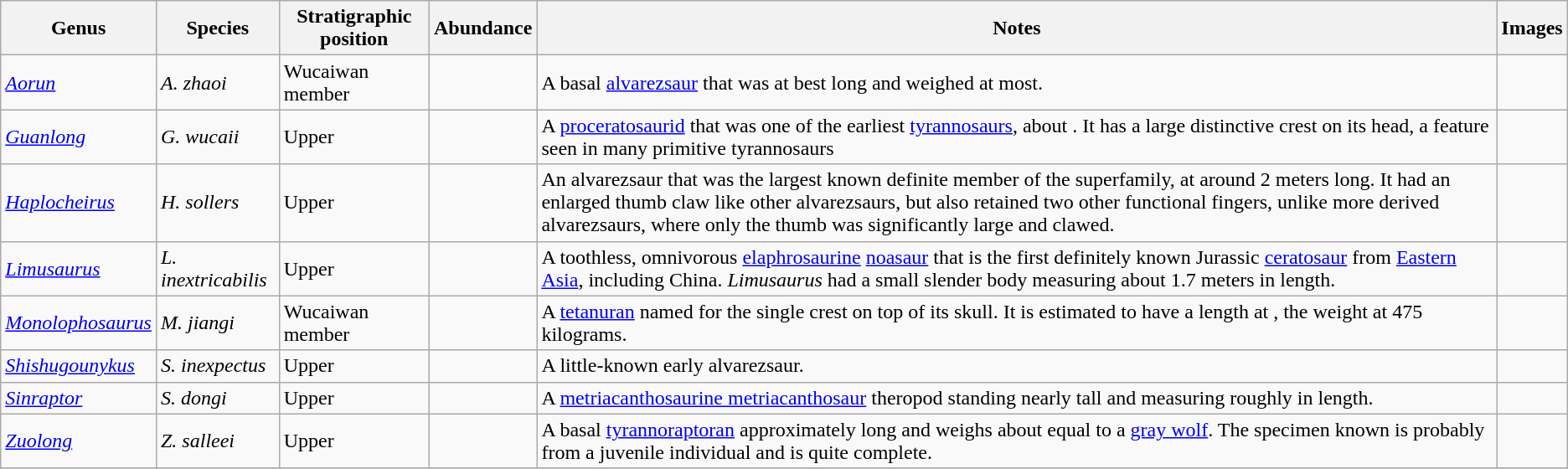<table class="wikitable" align="center">
<tr>
<th>Genus</th>
<th>Species</th>
<th>Stratigraphic position</th>
<th>Abundance</th>
<th>Notes</th>
<th>Images</th>
</tr>
<tr>
<td><em><a href='#'>Aorun</a></em></td>
<td><em>A. zhaoi</em></td>
<td>Wucaiwan member</td>
<td></td>
<td>A basal <a href='#'>alvarezsaur</a> that was at best  long and weighed  at most.</td>
<td></td>
</tr>
<tr>
<td><em><a href='#'>Guanlong</a></em></td>
<td><em>G. wucaii</em></td>
<td>Upper</td>
<td></td>
<td>A <a href='#'>proceratosaurid</a> that was one of the earliest <a href='#'>tyrannosaurs</a>, about . It has a large distinctive crest on its head, a feature seen in many primitive tyrannosaurs</td>
<td></td>
</tr>
<tr>
<td><em><a href='#'>Haplocheirus</a></em></td>
<td><em>H. sollers</em></td>
<td>Upper</td>
<td></td>
<td>An alvarezsaur that was the largest known definite member of the superfamily, at around 2 meters long. It had an enlarged thumb claw like other alvarezsaurs, but also retained two other functional fingers, unlike more derived alvarezsaurs, where only the thumb was significantly large and clawed.</td>
<td><br></td>
</tr>
<tr>
<td><em><a href='#'>Limusaurus</a></em></td>
<td><em>L. inextricabilis</em></td>
<td>Upper</td>
<td></td>
<td>A toothless, omnivorous <a href='#'>elaphrosaurine</a> <a href='#'>noasaur</a> that is the first definitely known Jurassic <a href='#'>ceratosaur</a> from <a href='#'>Eastern Asia</a>, including China. <em>Limusaurus</em> had a small slender body measuring about 1.7 meters in length.</td>
<td></td>
</tr>
<tr>
<td><em><a href='#'>Monolophosaurus</a></em></td>
<td><em>M. jiangi</em></td>
<td>Wucaiwan member</td>
<td></td>
<td>A <a href='#'>tetanuran</a> named for the single crest on top of its skull. It is estimated to have a length at , the weight at 475 kilograms.</td>
<td></td>
</tr>
<tr>
<td><em><a href='#'>Shishugounykus</a></em></td>
<td><em>S. inexpectus</em></td>
<td>Upper</td>
<td></td>
<td>A little-known early alvarezsaur.</td>
<td></td>
</tr>
<tr>
<td><em><a href='#'>Sinraptor</a></em></td>
<td><em>S. dongi</em></td>
<td>Upper</td>
<td></td>
<td>A <a href='#'>metriacanthosaurine metriacanthosaur</a> theropod standing nearly  tall and measuring roughly  in length.</td>
<td></td>
</tr>
<tr>
<td><em><a href='#'>Zuolong</a></em></td>
<td><em>Z. salleei</em></td>
<td>Upper</td>
<td></td>
<td>A basal <a href='#'>tyrannoraptoran</a> approximately  long and weighs about equal to a <a href='#'>gray wolf</a>. The specimen known is probably from a juvenile individual and is quite complete.</td>
<td></td>
</tr>
<tr>
</tr>
</table>
